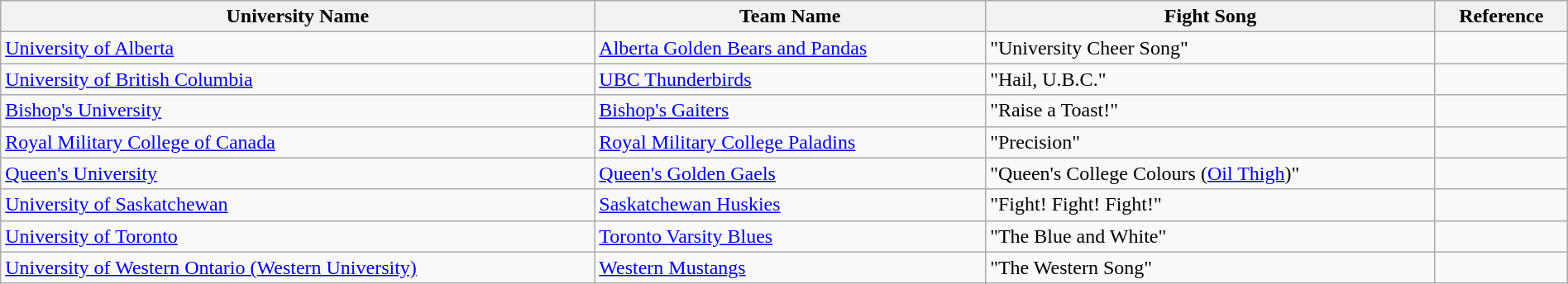<table class="sortable wikitable" style="width:100%;">
<tr>
<th>University Name</th>
<th>Team Name</th>
<th>Fight Song</th>
<th>Reference</th>
</tr>
<tr>
<td><a href='#'>University of Alberta</a></td>
<td><a href='#'>Alberta Golden Bears and Pandas</a></td>
<td>"University Cheer Song"</td>
<td></td>
</tr>
<tr>
<td><a href='#'>University of British Columbia</a></td>
<td><a href='#'>UBC Thunderbirds</a></td>
<td>"Hail, U.B.C."</td>
<td></td>
</tr>
<tr>
<td><a href='#'>Bishop's University</a></td>
<td><a href='#'>Bishop's Gaiters</a></td>
<td>"Raise a Toast!"</td>
<td></td>
</tr>
<tr>
<td><a href='#'>Royal Military College of Canada</a></td>
<td><a href='#'>Royal Military College Paladins</a></td>
<td>"Precision"</td>
<td></td>
</tr>
<tr>
<td><a href='#'>Queen's University</a></td>
<td><a href='#'>Queen's Golden Gaels</a></td>
<td>"Queen's College Colours (<a href='#'>Oil Thigh</a>)"</td>
<td></td>
</tr>
<tr>
<td><a href='#'>University of Saskatchewan</a></td>
<td><a href='#'>Saskatchewan Huskies</a></td>
<td>"Fight! Fight! Fight!"</td>
<td></td>
</tr>
<tr>
<td><a href='#'>University of Toronto</a></td>
<td><a href='#'>Toronto Varsity Blues</a></td>
<td>"The Blue and White"</td>
<td></td>
</tr>
<tr>
<td><a href='#'>University of Western Ontario (Western University)</a></td>
<td><a href='#'>Western Mustangs</a></td>
<td>"The Western Song"</td>
<td></td>
</tr>
</table>
